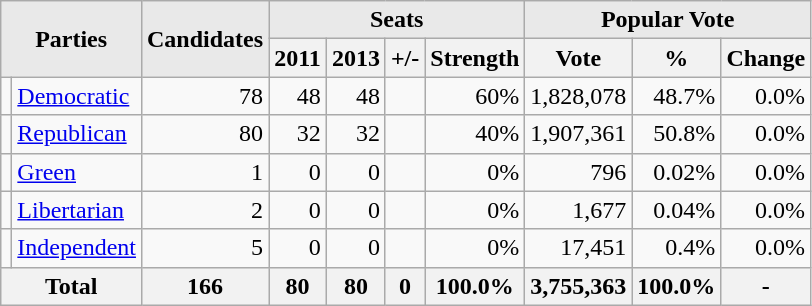<table class=wikitable>
<tr>
<th style="background-color:#E9E9E9" align=center rowspan= 2 colspan=2>Parties</th>
<th style="background-color:#E9E9E9" align=center rowspan= 2>Candidates</th>
<th style="background-color:#E9E9E9" align=center colspan=4>Seats</th>
<th style="background-color:#E9E9E9" align=center colspan=3>Popular Vote</th>
</tr>
<tr>
<th align=center>2011</th>
<th align=center>2013</th>
<th align=center>+/-</th>
<th align=center>Strength</th>
<th align=center>Vote</th>
<th align=center>%</th>
<th align=center>Change</th>
</tr>
<tr>
<td></td>
<td align=left><a href='#'>Democratic</a></td>
<td align=right>78</td>
<td align=right >48</td>
<td align=right >48</td>
<td align=right></td>
<td align=right >60%</td>
<td align=right >1,828,078</td>
<td align=right >48.7%</td>
<td align=right>0.0%</td>
</tr>
<tr>
<td></td>
<td align=left><a href='#'>Republican</a></td>
<td align=right>80</td>
<td align=right>32</td>
<td align=right>32</td>
<td align=right></td>
<td align=right>40%</td>
<td align=right>1,907,361</td>
<td align=right>50.8%</td>
<td align=right>0.0%</td>
</tr>
<tr>
<td></td>
<td><a href='#'>Green</a></td>
<td align=right>1</td>
<td align=right>0</td>
<td align=right>0</td>
<td align=right></td>
<td align=right>0%</td>
<td align=right>796</td>
<td align=right>0.02%</td>
<td align=right>0.0%</td>
</tr>
<tr>
<td></td>
<td><a href='#'>Libertarian</a></td>
<td align=right>2</td>
<td align=right>0</td>
<td align=right>0</td>
<td align=right></td>
<td align=right>0%</td>
<td align=right>1,677</td>
<td align=right>0.04%</td>
<td align=right>0.0%</td>
</tr>
<tr>
<td></td>
<td><a href='#'>Independent</a></td>
<td align=right>5</td>
<td align=right>0</td>
<td align=right>0</td>
<td align=right></td>
<td align=right>0%</td>
<td align=right>17,451</td>
<td align=right>0.4%</td>
<td align=right>0.0%</td>
</tr>
<tr>
<th align=center colspan="2">Total</th>
<th align=center>166</th>
<th align=center>80</th>
<th align=center>80</th>
<th align=center>0</th>
<th align=center>100.0%</th>
<th align=center>3,755,363</th>
<th align=center>100.0%</th>
<th align=center>-</th>
</tr>
</table>
